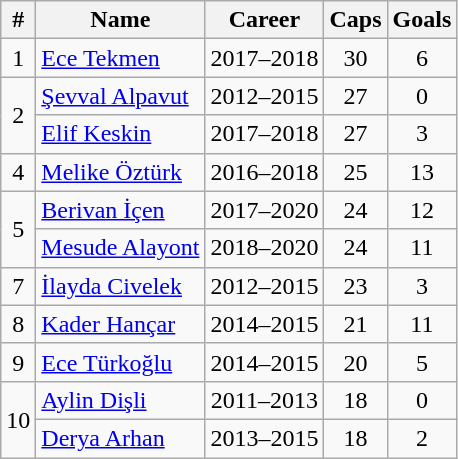<table class="wikitable" style="text-align: center;">
<tr>
<th>#</th>
<th>Name</th>
<th>Career</th>
<th>Caps</th>
<th>Goals</th>
</tr>
<tr>
<td>1</td>
<td align="left"><a href='#'>Ece Tekmen</a></td>
<td>2017–2018</td>
<td>30</td>
<td>6</td>
</tr>
<tr>
<td rowspan=2>2</td>
<td align="left"><a href='#'>Şevval Alpavut</a></td>
<td>2012–2015</td>
<td>27</td>
<td>0</td>
</tr>
<tr>
<td align="left"><a href='#'>Elif Keskin</a></td>
<td>2017–2018</td>
<td>27</td>
<td>3</td>
</tr>
<tr>
<td>4</td>
<td align="left"><a href='#'>Melike Öztürk</a></td>
<td>2016–2018</td>
<td>25</td>
<td>13</td>
</tr>
<tr>
<td rowspan=2>5</td>
<td align="left"><a href='#'>Berivan İçen</a></td>
<td>2017–2020</td>
<td>24</td>
<td>12</td>
</tr>
<tr>
<td align="left"><a href='#'>Mesude Alayont</a></td>
<td>2018–2020</td>
<td>24</td>
<td>11</td>
</tr>
<tr>
<td>7</td>
<td align="left"><a href='#'>İlayda Civelek</a></td>
<td>2012–2015</td>
<td>23</td>
<td>3</td>
</tr>
<tr>
<td>8</td>
<td align="left"><a href='#'>Kader Hançar</a></td>
<td>2014–2015</td>
<td>21</td>
<td>11</td>
</tr>
<tr>
<td>9</td>
<td align="left"><a href='#'>Ece Türkoğlu</a></td>
<td>2014–2015</td>
<td>20</td>
<td>5</td>
</tr>
<tr>
<td rowspan=2>10</td>
<td align="left"><a href='#'>Aylin Dişli</a></td>
<td>2011–2013</td>
<td>18</td>
<td>0</td>
</tr>
<tr>
<td align="left"><a href='#'>Derya Arhan</a></td>
<td>2013–2015</td>
<td>18</td>
<td>2</td>
</tr>
</table>
